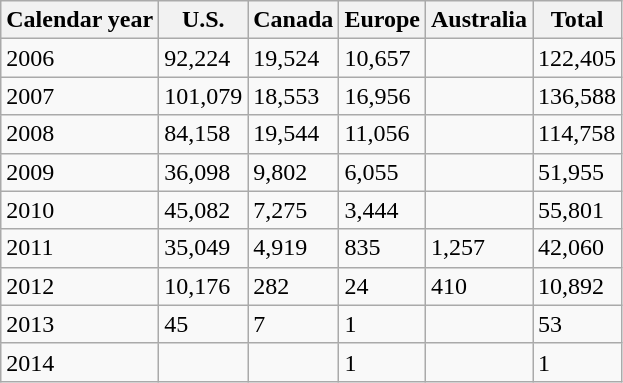<table class="wikitable">
<tr>
<th>Calendar year</th>
<th>U.S.</th>
<th>Canada</th>
<th>Europe</th>
<th>Australia</th>
<th>Total</th>
</tr>
<tr>
<td>2006</td>
<td>92,224</td>
<td>19,524</td>
<td>10,657</td>
<td></td>
<td>122,405</td>
</tr>
<tr>
<td>2007</td>
<td>101,079</td>
<td>18,553</td>
<td>16,956</td>
<td></td>
<td>136,588</td>
</tr>
<tr>
<td>2008</td>
<td>84,158</td>
<td>19,544</td>
<td>11,056</td>
<td></td>
<td>114,758</td>
</tr>
<tr>
<td>2009</td>
<td>36,098</td>
<td>9,802</td>
<td>6,055</td>
<td></td>
<td>51,955</td>
</tr>
<tr>
<td>2010</td>
<td>45,082</td>
<td>7,275</td>
<td>3,444</td>
<td></td>
<td>55,801</td>
</tr>
<tr>
<td>2011</td>
<td>35,049</td>
<td>4,919</td>
<td>835</td>
<td>1,257</td>
<td>42,060</td>
</tr>
<tr>
<td>2012</td>
<td>10,176</td>
<td>282</td>
<td>24</td>
<td>410</td>
<td>10,892</td>
</tr>
<tr>
<td>2013</td>
<td>45</td>
<td>7</td>
<td>1</td>
<td></td>
<td>53</td>
</tr>
<tr>
<td>2014</td>
<td></td>
<td></td>
<td>1</td>
<td></td>
<td>1</td>
</tr>
</table>
